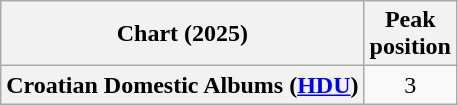<table class="wikitable sortable plainrowheaders" style="text-align:center">
<tr>
<th scope="col">Chart (2025)</th>
<th scope="col">Peak<br>position</th>
</tr>
<tr>
<th scope="row">Croatian Domestic Albums (<a href='#'>HDU</a>)</th>
<td>3</td>
</tr>
</table>
